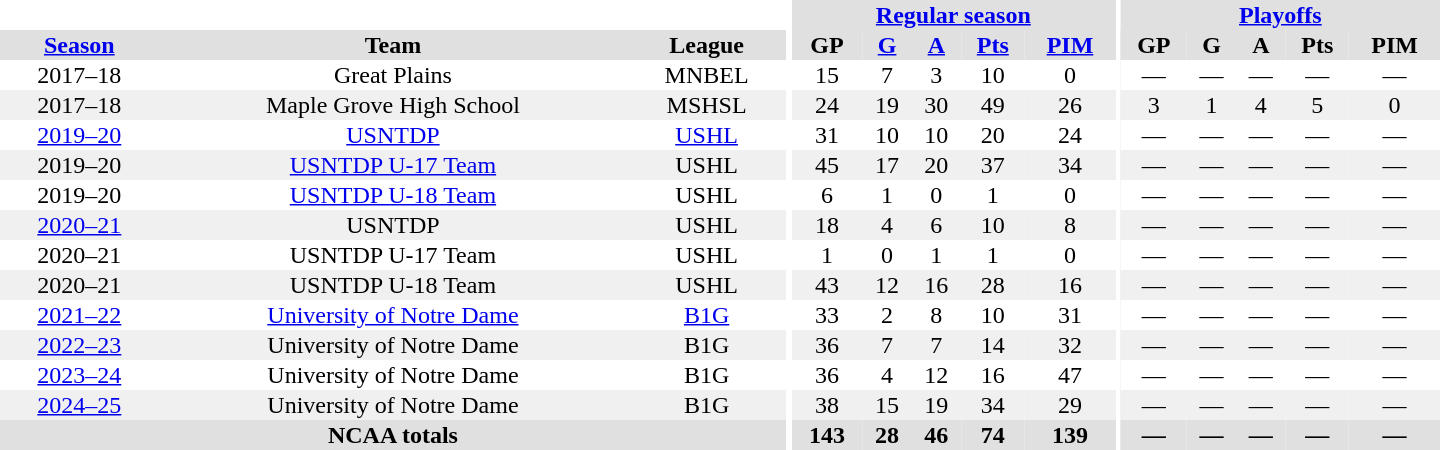<table border="0" cellpadding="1" cellspacing="0" style="text-align:center; width:60em">
<tr bgcolor="#e0e0e0">
<th colspan="3" bgcolor="#ffffff"></th>
<th rowspan="101" bgcolor="#ffffff"></th>
<th colspan="5"><a href='#'>Regular season</a></th>
<th rowspan="101" bgcolor="#ffffff"></th>
<th colspan="5"><a href='#'>Playoffs</a></th>
</tr>
<tr bgcolor="#e0e0e0">
<th><a href='#'>Season</a></th>
<th>Team</th>
<th>League</th>
<th>GP</th>
<th><a href='#'>G</a></th>
<th><a href='#'>A</a></th>
<th><a href='#'>Pts</a></th>
<th><a href='#'>PIM</a></th>
<th>GP</th>
<th>G</th>
<th>A</th>
<th>Pts</th>
<th>PIM</th>
</tr>
<tr>
<td>2017–18</td>
<td>Great Plains</td>
<td>MNBEL</td>
<td>15</td>
<td>7</td>
<td>3</td>
<td>10</td>
<td>0</td>
<td>—</td>
<td>—</td>
<td>—</td>
<td>—</td>
<td>—</td>
</tr>
<tr bgcolor="#f0f0f0">
<td>2017–18</td>
<td>Maple Grove High School</td>
<td>MSHSL</td>
<td>24</td>
<td>19</td>
<td>30</td>
<td>49</td>
<td>26</td>
<td>3</td>
<td>1</td>
<td>4</td>
<td>5</td>
<td>0</td>
</tr>
<tr>
<td><a href='#'>2019–20</a></td>
<td><a href='#'>USNTDP</a></td>
<td><a href='#'>USHL</a></td>
<td>31</td>
<td>10</td>
<td>10</td>
<td>20</td>
<td>24</td>
<td>—</td>
<td>—</td>
<td>—</td>
<td>—</td>
<td>—</td>
</tr>
<tr bgcolor="#f0f0f0">
<td>2019–20</td>
<td><a href='#'>USNTDP U-17 Team</a></td>
<td>USHL</td>
<td>45</td>
<td>17</td>
<td>20</td>
<td>37</td>
<td>34</td>
<td>—</td>
<td>—</td>
<td>—</td>
<td>—</td>
<td>—</td>
</tr>
<tr>
<td>2019–20</td>
<td><a href='#'>USNTDP U-18 Team</a></td>
<td>USHL</td>
<td>6</td>
<td>1</td>
<td>0</td>
<td>1</td>
<td>0</td>
<td>—</td>
<td>—</td>
<td>—</td>
<td>—</td>
<td>—</td>
</tr>
<tr bgcolor="#f0f0f0">
<td><a href='#'>2020–21</a></td>
<td>USNTDP</td>
<td>USHL</td>
<td>18</td>
<td>4</td>
<td>6</td>
<td>10</td>
<td>8</td>
<td>—</td>
<td>—</td>
<td>—</td>
<td>—</td>
<td>—</td>
</tr>
<tr>
<td>2020–21</td>
<td>USNTDP U-17 Team</td>
<td>USHL</td>
<td>1</td>
<td>0</td>
<td>1</td>
<td>1</td>
<td>0</td>
<td>—</td>
<td>—</td>
<td>—</td>
<td>—</td>
<td>—</td>
</tr>
<tr bgcolor="#f0f0f0">
<td>2020–21</td>
<td>USNTDP U-18 Team</td>
<td>USHL</td>
<td>43</td>
<td>12</td>
<td>16</td>
<td>28</td>
<td>16</td>
<td>—</td>
<td>—</td>
<td>—</td>
<td>—</td>
<td>—</td>
</tr>
<tr>
<td><a href='#'>2021–22</a></td>
<td><a href='#'>University of Notre Dame</a></td>
<td><a href='#'>B1G</a></td>
<td>33</td>
<td>2</td>
<td>8</td>
<td>10</td>
<td>31</td>
<td>—</td>
<td>—</td>
<td>—</td>
<td>—</td>
<td>—</td>
</tr>
<tr bgcolor="#f0f0f0">
<td><a href='#'>2022–23</a></td>
<td>University of Notre Dame</td>
<td>B1G</td>
<td>36</td>
<td>7</td>
<td>7</td>
<td>14</td>
<td>32</td>
<td>—</td>
<td>—</td>
<td>—</td>
<td>—</td>
<td>—</td>
</tr>
<tr>
<td><a href='#'>2023–24</a></td>
<td>University of Notre Dame</td>
<td>B1G</td>
<td>36</td>
<td>4</td>
<td>12</td>
<td>16</td>
<td>47</td>
<td>—</td>
<td>—</td>
<td>—</td>
<td>—</td>
<td>—</td>
</tr>
<tr bgcolor="#f0f0f0">
<td><a href='#'>2024–25</a></td>
<td>University of Notre Dame</td>
<td>B1G</td>
<td>38</td>
<td>15</td>
<td>19</td>
<td>34</td>
<td>29</td>
<td>—</td>
<td>—</td>
<td>—</td>
<td>—</td>
<td>—</td>
</tr>
<tr bgcolor="#f0f0f0">
</tr>
<tr bgcolor="#e0e0e0">
<th colspan="3">NCAA totals</th>
<th>143</th>
<th>28</th>
<th>46</th>
<th>74</th>
<th>139</th>
<th>—</th>
<th>—</th>
<th>—</th>
<th>—</th>
<th>—</th>
</tr>
</table>
